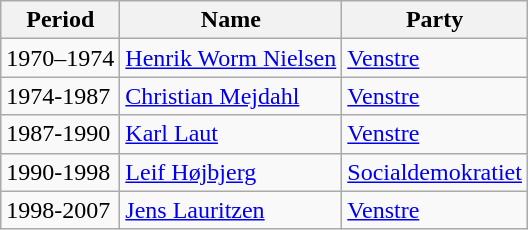<table class="wikitable">
<tr>
<th>Period</th>
<th>Name</th>
<th>Party</th>
</tr>
<tr>
<td>1970–1974</td>
<td><a href='#'>Henrik Worm Nielsen</a></td>
<td><a href='#'>Venstre</a></td>
</tr>
<tr>
<td>1974-1987</td>
<td><a href='#'>Christian Mejdahl</a></td>
<td><a href='#'>Venstre</a></td>
</tr>
<tr>
<td>1987-1990</td>
<td><a href='#'>Karl Laut</a></td>
<td><a href='#'>Venstre</a></td>
</tr>
<tr>
<td>1990-1998</td>
<td><a href='#'>Leif Højbjerg</a></td>
<td><a href='#'>Socialdemokratiet</a></td>
</tr>
<tr>
<td>1998-2007</td>
<td><a href='#'>Jens Lauritzen</a></td>
<td><a href='#'>Venstre</a></td>
</tr>
</table>
